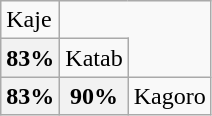<table class="wikitable">
<tr>
<td>Kaje</td>
</tr>
<tr>
<th>83%</th>
<td>Katab</td>
</tr>
<tr>
<th>83%</th>
<th>90%</th>
<td>Kagoro</td>
</tr>
</table>
